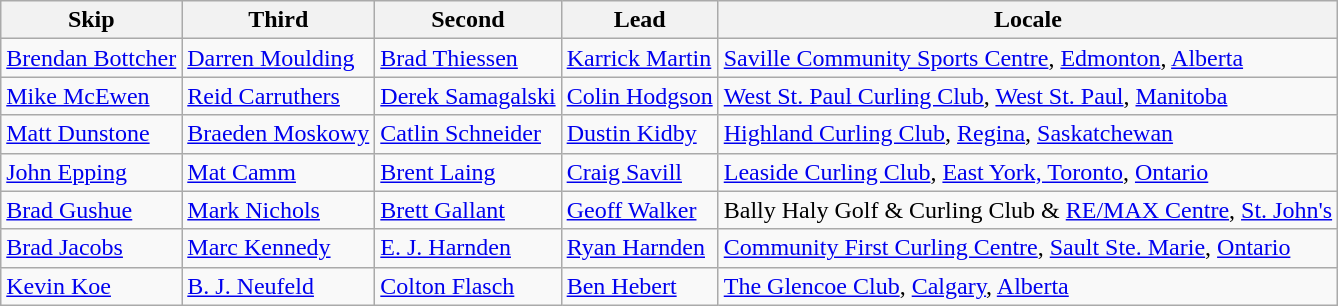<table class= "wikitable">
<tr>
<th>Skip</th>
<th>Third</th>
<th>Second</th>
<th>Lead</th>
<th>Locale</th>
</tr>
<tr>
<td><a href='#'>Brendan Bottcher</a></td>
<td><a href='#'>Darren Moulding</a></td>
<td><a href='#'>Brad Thiessen</a></td>
<td><a href='#'>Karrick Martin</a></td>
<td> <a href='#'>Saville Community Sports Centre</a>, <a href='#'>Edmonton</a>, <a href='#'>Alberta</a></td>
</tr>
<tr>
<td><a href='#'>Mike McEwen</a></td>
<td><a href='#'>Reid Carruthers</a></td>
<td><a href='#'>Derek Samagalski</a></td>
<td><a href='#'>Colin Hodgson</a></td>
<td> <a href='#'>West St. Paul Curling Club</a>, <a href='#'>West St. Paul</a>, <a href='#'>Manitoba</a></td>
</tr>
<tr>
<td><a href='#'>Matt Dunstone</a></td>
<td><a href='#'>Braeden Moskowy</a></td>
<td><a href='#'>Catlin Schneider</a></td>
<td><a href='#'>Dustin Kidby</a></td>
<td> <a href='#'>Highland Curling Club</a>, <a href='#'>Regina</a>, <a href='#'>Saskatchewan</a></td>
</tr>
<tr>
<td><a href='#'>John Epping</a></td>
<td><a href='#'>Mat Camm</a></td>
<td><a href='#'>Brent Laing</a></td>
<td><a href='#'>Craig Savill</a></td>
<td> <a href='#'>Leaside Curling Club</a>, <a href='#'>East York, Toronto</a>, <a href='#'>Ontario</a></td>
</tr>
<tr>
<td><a href='#'>Brad Gushue</a></td>
<td><a href='#'>Mark Nichols</a></td>
<td><a href='#'>Brett Gallant</a></td>
<td><a href='#'>Geoff Walker</a></td>
<td> Bally Haly Golf & Curling Club & <a href='#'>RE/MAX Centre</a>, <a href='#'>St. John's</a></td>
</tr>
<tr>
<td><a href='#'>Brad Jacobs</a></td>
<td><a href='#'>Marc Kennedy</a></td>
<td><a href='#'>E. J. Harnden</a></td>
<td><a href='#'>Ryan Harnden</a></td>
<td> <a href='#'>Community First Curling Centre</a>, <a href='#'>Sault Ste. Marie</a>, <a href='#'>Ontario</a></td>
</tr>
<tr>
<td><a href='#'>Kevin Koe</a></td>
<td><a href='#'>B. J. Neufeld</a></td>
<td><a href='#'>Colton Flasch</a></td>
<td><a href='#'>Ben Hebert</a></td>
<td> <a href='#'>The Glencoe Club</a>, <a href='#'>Calgary</a>, <a href='#'>Alberta</a></td>
</tr>
</table>
